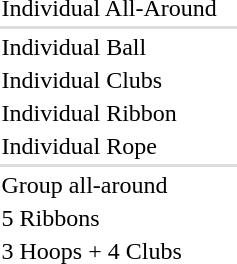<table>
<tr>
<td>Individual All-Around</td>
<td></td>
<td></td>
<td></td>
</tr>
<tr bgcolor=#DDDDDD>
<td colspan=7></td>
</tr>
<tr>
<td>Individual Ball</td>
<td></td>
<td></td>
<td></td>
</tr>
<tr>
<td>Individual Clubs</td>
<td></td>
<td></td>
<td></td>
</tr>
<tr>
<td>Individual Ribbon</td>
<td></td>
<td></td>
<td></td>
</tr>
<tr>
<td>Individual Rope</td>
<td></td>
<td></td>
<td></td>
</tr>
<tr bgcolor=#DDDDDD>
<td colspan=7></td>
</tr>
<tr>
<td>Group all-around</td>
<td></td>
<td></td>
<td></td>
</tr>
<tr>
<td>5 Ribbons</td>
<td></td>
<td></td>
<td></td>
</tr>
<tr>
<td>3 Hoops + 4 Clubs</td>
<td></td>
<td></td>
<td></td>
</tr>
</table>
